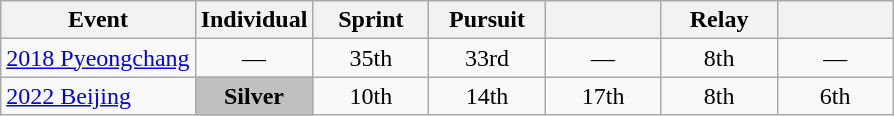<table class="wikitable" style="text-align: center;">
<tr ">
<th>Event</th>
<th style="width:70px;">Individual</th>
<th style="width:70px;">Sprint</th>
<th style="width:70px;">Pursuit</th>
<th style="width:70px;"></th>
<th style="width:70px;">Relay</th>
<th style="width:70px;"></th>
</tr>
<tr>
<td align=left> <a href='#'>2018 Pyeongchang</a></td>
<td>—</td>
<td>35th</td>
<td>33rd</td>
<td>—</td>
<td>8th</td>
<td>—</td>
</tr>
<tr>
<td align=left> <a href='#'>2022 Beijing</a></td>
<td style="background:silver;"><strong>Silver</strong></td>
<td>10th</td>
<td>14th</td>
<td>17th</td>
<td>8th</td>
<td>6th</td>
</tr>
</table>
